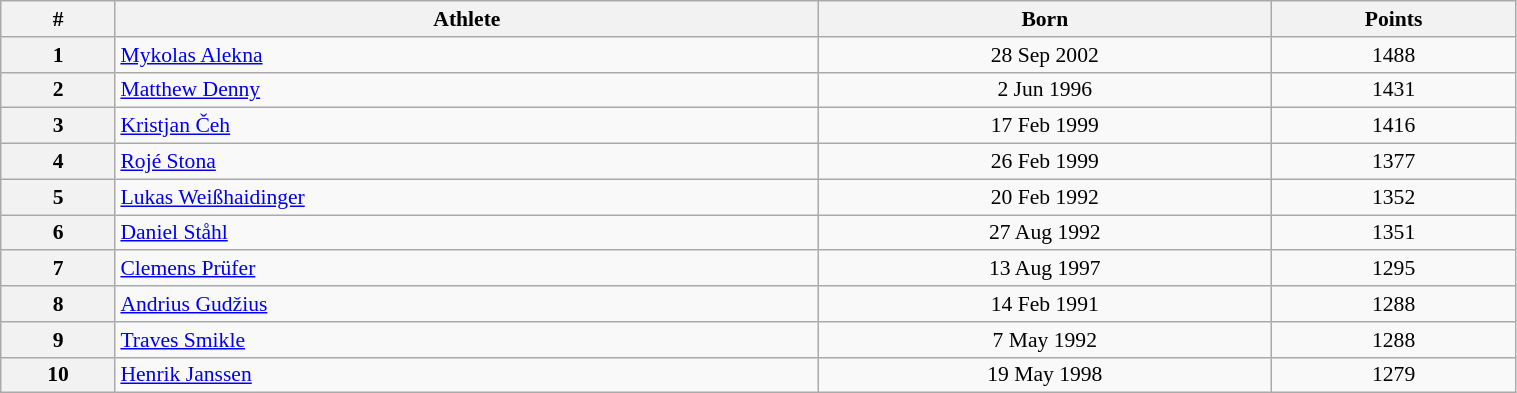<table class="wikitable" width=80% style="font-size:90%; text-align:center;">
<tr>
<th>#</th>
<th>Athlete</th>
<th>Born</th>
<th>Points</th>
</tr>
<tr>
<th>1</th>
<td align=left> <a href='#'>Mykolas Alekna</a></td>
<td>28 Sep 2002</td>
<td>1488</td>
</tr>
<tr>
<th>2</th>
<td align=left> <a href='#'>Matthew Denny</a></td>
<td>2 Jun 1996</td>
<td>1431</td>
</tr>
<tr>
<th>3</th>
<td align=left> <a href='#'>Kristjan Čeh</a></td>
<td>17 Feb 1999</td>
<td>1416</td>
</tr>
<tr>
<th>4</th>
<td align=left> <a href='#'>Rojé Stona</a></td>
<td>26 Feb 1999</td>
<td>1377</td>
</tr>
<tr>
<th>5</th>
<td align=left> <a href='#'>Lukas Weißhaidinger</a></td>
<td>20 Feb 1992</td>
<td>1352</td>
</tr>
<tr>
<th>6</th>
<td align=left> <a href='#'>Daniel Ståhl</a></td>
<td>27 Aug 1992</td>
<td>1351</td>
</tr>
<tr>
<th>7</th>
<td align=left> <a href='#'>Clemens Prüfer</a></td>
<td>13 Aug 1997</td>
<td>1295</td>
</tr>
<tr>
<th>8</th>
<td align=left> <a href='#'>Andrius Gudžius</a></td>
<td>14 Feb 1991</td>
<td>1288</td>
</tr>
<tr>
<th>9</th>
<td align=left> <a href='#'>Traves Smikle</a></td>
<td>7 May 1992</td>
<td>1288</td>
</tr>
<tr>
<th>10</th>
<td align=left> <a href='#'>Henrik Janssen</a></td>
<td>19 May 1998</td>
<td>1279</td>
</tr>
</table>
